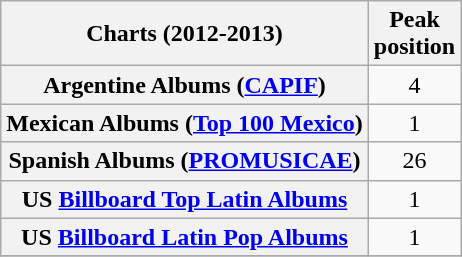<table class="wikitable sortable plainrowheaders">
<tr>
<th scope="col">Charts (2012-2013)</th>
<th scope="col">Peak<br>position</th>
</tr>
<tr>
<th scope="row">Argentine Albums (<a href='#'>CAPIF</a>)</th>
<td style="text-align:center;">4</td>
</tr>
<tr>
<th scope="row">Mexican Albums (<a href='#'>Top 100 Mexico</a>)</th>
<td style="text-align:center;">1</td>
</tr>
<tr>
<th scope="row">Spanish Albums (<a href='#'>PROMUSICAE</a>)</th>
<td style="text-align:center;">26</td>
</tr>
<tr>
<th scope="row">US <a href='#'>Billboard Top Latin Albums</a></th>
<td style="text-align:center;">1</td>
</tr>
<tr>
<th scope="row">US <a href='#'>Billboard Latin Pop Albums</a></th>
<td style="text-align:center;">1</td>
</tr>
<tr>
</tr>
</table>
